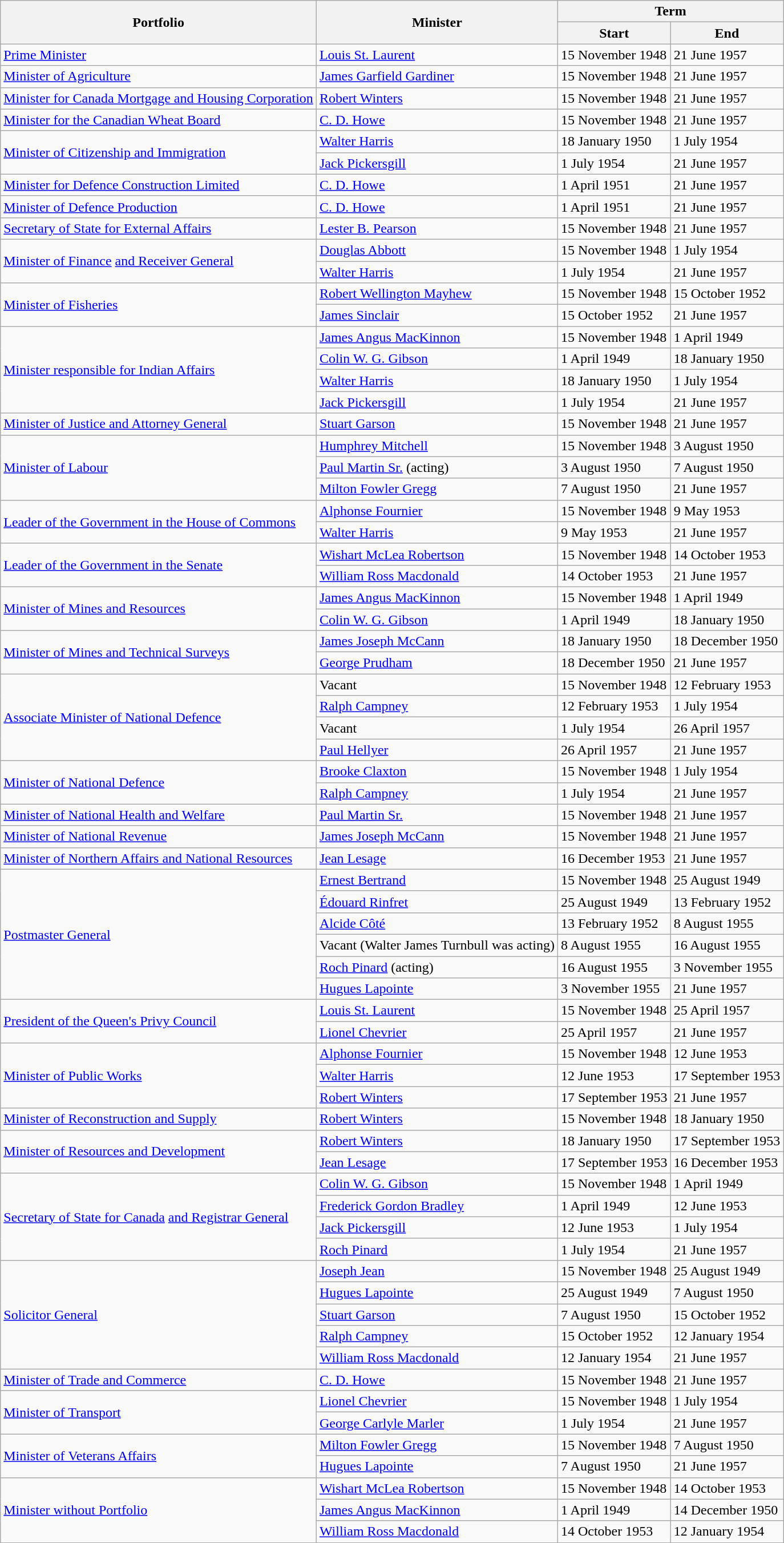<table class="wikitable">
<tr>
<th rowspan="2">Portfolio</th>
<th rowspan="2">Minister</th>
<th colspan="2">Term</th>
</tr>
<tr>
<th>Start</th>
<th>End</th>
</tr>
<tr>
<td><a href='#'>Prime Minister</a></td>
<td><a href='#'>Louis St. Laurent</a></td>
<td>15 November 1948</td>
<td>21 June 1957</td>
</tr>
<tr>
<td><a href='#'>Minister of Agriculture</a></td>
<td><a href='#'>James Garfield Gardiner</a></td>
<td>15 November 1948</td>
<td>21 June 1957</td>
</tr>
<tr>
<td><a href='#'>Minister for Canada Mortgage and Housing Corporation</a></td>
<td><a href='#'>Robert Winters</a></td>
<td>15 November 1948</td>
<td>21 June 1957</td>
</tr>
<tr>
<td><a href='#'>Minister for the Canadian Wheat Board</a></td>
<td><a href='#'>C. D. Howe</a></td>
<td>15 November 1948</td>
<td>21 June 1957</td>
</tr>
<tr>
<td rowspan="2"><a href='#'>Minister of Citizenship and Immigration</a></td>
<td><a href='#'>Walter Harris</a></td>
<td>18 January 1950</td>
<td>1 July 1954</td>
</tr>
<tr>
<td><a href='#'>Jack Pickersgill</a></td>
<td>1 July 1954</td>
<td>21 June 1957</td>
</tr>
<tr>
<td><a href='#'>Minister for Defence Construction Limited</a></td>
<td><a href='#'>C. D. Howe</a></td>
<td>1 April 1951</td>
<td>21 June 1957</td>
</tr>
<tr>
<td><a href='#'>Minister of Defence Production</a></td>
<td><a href='#'>C. D. Howe</a></td>
<td>1 April 1951</td>
<td>21 June 1957</td>
</tr>
<tr>
<td><a href='#'>Secretary of State for External Affairs</a></td>
<td><a href='#'>Lester B. Pearson</a></td>
<td>15 November 1948</td>
<td>21 June 1957</td>
</tr>
<tr>
<td rowspan="2"><a href='#'>Minister of Finance</a> <a href='#'>and Receiver General</a></td>
<td><a href='#'>Douglas Abbott</a></td>
<td>15 November 1948</td>
<td>1 July 1954</td>
</tr>
<tr>
<td><a href='#'>Walter Harris</a></td>
<td>1 July 1954</td>
<td>21 June 1957</td>
</tr>
<tr>
<td rowspan="2"><a href='#'>Minister of Fisheries</a></td>
<td><a href='#'>Robert Wellington Mayhew</a></td>
<td>15 November 1948</td>
<td>15 October 1952</td>
</tr>
<tr>
<td><a href='#'>James Sinclair</a></td>
<td>15 October 1952</td>
<td>21 June 1957</td>
</tr>
<tr>
<td rowspan="4"><a href='#'>Minister responsible for Indian Affairs</a></td>
<td><a href='#'>James Angus MacKinnon</a></td>
<td>15 November 1948</td>
<td>1 April 1949</td>
</tr>
<tr>
<td><a href='#'>Colin W. G. Gibson</a></td>
<td>1 April 1949</td>
<td>18 January 1950</td>
</tr>
<tr>
<td><a href='#'>Walter Harris</a></td>
<td>18 January 1950</td>
<td>1 July 1954</td>
</tr>
<tr>
<td><a href='#'>Jack Pickersgill</a></td>
<td>1 July 1954</td>
<td>21 June 1957</td>
</tr>
<tr>
<td><a href='#'>Minister of Justice and Attorney General</a></td>
<td><a href='#'>Stuart Garson</a></td>
<td>15 November 1948</td>
<td>21 June 1957</td>
</tr>
<tr>
<td rowspan="3"><a href='#'>Minister of Labour</a></td>
<td><a href='#'>Humphrey Mitchell</a></td>
<td>15 November 1948</td>
<td>3 August 1950</td>
</tr>
<tr>
<td><a href='#'>Paul Martin Sr.</a> (acting)</td>
<td>3 August 1950</td>
<td>7 August 1950</td>
</tr>
<tr>
<td><a href='#'>Milton Fowler Gregg</a></td>
<td>7 August 1950</td>
<td>21 June 1957</td>
</tr>
<tr>
<td rowspan="2"><a href='#'>Leader of the Government in the House of Commons</a></td>
<td><a href='#'>Alphonse Fournier</a></td>
<td>15 November 1948</td>
<td>9 May 1953</td>
</tr>
<tr>
<td><a href='#'>Walter Harris</a></td>
<td>9 May 1953</td>
<td>21 June 1957</td>
</tr>
<tr>
<td rowspan="2"><a href='#'>Leader of the Government in the Senate</a></td>
<td><a href='#'>Wishart McLea Robertson</a></td>
<td>15 November 1948</td>
<td>14 October 1953</td>
</tr>
<tr>
<td><a href='#'>William Ross Macdonald</a></td>
<td>14 October 1953</td>
<td>21 June 1957</td>
</tr>
<tr>
<td rowspan="2"><a href='#'>Minister of Mines and Resources</a></td>
<td><a href='#'>James Angus MacKinnon</a></td>
<td>15 November 1948</td>
<td>1 April 1949</td>
</tr>
<tr>
<td><a href='#'>Colin W. G. Gibson</a></td>
<td>1 April 1949</td>
<td>18 January 1950</td>
</tr>
<tr>
<td rowspan="2"><a href='#'>Minister of Mines and Technical Surveys</a></td>
<td><a href='#'>James Joseph McCann</a></td>
<td>18 January 1950</td>
<td>18 December 1950</td>
</tr>
<tr>
<td><a href='#'>George Prudham</a></td>
<td>18 December 1950</td>
<td>21 June 1957</td>
</tr>
<tr>
<td rowspan="4"><a href='#'>Associate Minister of National Defence</a></td>
<td>Vacant</td>
<td>15 November 1948</td>
<td>12 February 1953</td>
</tr>
<tr>
<td><a href='#'>Ralph Campney</a></td>
<td>12 February 1953</td>
<td>1 July 1954</td>
</tr>
<tr>
<td>Vacant</td>
<td>1 July 1954</td>
<td>26 April 1957</td>
</tr>
<tr>
<td><a href='#'>Paul Hellyer</a></td>
<td>26 April 1957</td>
<td>21 June 1957</td>
</tr>
<tr>
<td rowspan="2"><a href='#'>Minister of National Defence</a></td>
<td><a href='#'>Brooke Claxton</a></td>
<td>15 November 1948</td>
<td>1 July 1954</td>
</tr>
<tr>
<td><a href='#'>Ralph Campney</a></td>
<td>1 July 1954</td>
<td>21 June 1957</td>
</tr>
<tr>
<td><a href='#'>Minister of National Health and Welfare</a></td>
<td><a href='#'>Paul Martin Sr.</a></td>
<td>15 November 1948</td>
<td>21 June 1957</td>
</tr>
<tr>
<td><a href='#'>Minister of National Revenue</a></td>
<td><a href='#'>James Joseph McCann</a></td>
<td>15 November 1948</td>
<td>21 June 1957</td>
</tr>
<tr>
<td><a href='#'>Minister of Northern Affairs and National Resources</a></td>
<td><a href='#'>Jean Lesage</a></td>
<td>16 December 1953</td>
<td>21 June 1957</td>
</tr>
<tr>
<td rowspan="6"><a href='#'>Postmaster General</a></td>
<td><a href='#'>Ernest Bertrand</a></td>
<td>15 November 1948</td>
<td>25 August 1949</td>
</tr>
<tr>
<td><a href='#'>Édouard Rinfret</a></td>
<td>25 August 1949</td>
<td>13 February 1952</td>
</tr>
<tr>
<td><a href='#'>Alcide Côté</a></td>
<td>13 February 1952</td>
<td>8 August 1955</td>
</tr>
<tr>
<td>Vacant (Walter James Turnbull was acting)</td>
<td>8 August 1955</td>
<td>16 August 1955</td>
</tr>
<tr>
<td><a href='#'>Roch Pinard</a> (acting)</td>
<td>16 August 1955</td>
<td>3 November 1955</td>
</tr>
<tr>
<td><a href='#'>Hugues Lapointe</a></td>
<td>3 November 1955</td>
<td>21 June 1957</td>
</tr>
<tr>
<td rowspan="2"><a href='#'>President of the Queen's Privy Council</a></td>
<td><a href='#'>Louis St. Laurent</a></td>
<td>15 November 1948</td>
<td>25 April 1957</td>
</tr>
<tr>
<td><a href='#'>Lionel Chevrier</a></td>
<td>25 April 1957</td>
<td>21 June 1957</td>
</tr>
<tr>
<td rowspan="3"><a href='#'>Minister of Public Works</a></td>
<td><a href='#'>Alphonse Fournier</a></td>
<td>15 November 1948</td>
<td>12 June 1953</td>
</tr>
<tr>
<td><a href='#'>Walter Harris</a></td>
<td>12 June 1953</td>
<td>17 September 1953</td>
</tr>
<tr>
<td><a href='#'>Robert Winters</a></td>
<td>17 September 1953</td>
<td>21 June 1957</td>
</tr>
<tr>
<td><a href='#'>Minister of Reconstruction and Supply</a></td>
<td><a href='#'>Robert Winters</a></td>
<td>15 November 1948</td>
<td>18 January 1950</td>
</tr>
<tr>
<td rowspan="2"><a href='#'>Minister of Resources and Development</a></td>
<td><a href='#'>Robert Winters</a></td>
<td>18 January 1950</td>
<td>17 September 1953</td>
</tr>
<tr>
<td><a href='#'>Jean Lesage</a></td>
<td>17 September 1953</td>
<td>16 December 1953</td>
</tr>
<tr>
<td rowspan="4"><a href='#'>Secretary of State for Canada</a> <a href='#'>and Registrar General</a></td>
<td><a href='#'>Colin W. G. Gibson</a></td>
<td>15 November 1948</td>
<td>1 April 1949</td>
</tr>
<tr>
<td><a href='#'>Frederick Gordon Bradley</a></td>
<td>1 April 1949</td>
<td>12 June 1953</td>
</tr>
<tr>
<td><a href='#'>Jack Pickersgill</a></td>
<td>12 June 1953</td>
<td>1 July 1954</td>
</tr>
<tr>
<td><a href='#'>Roch Pinard</a></td>
<td>1 July 1954</td>
<td>21 June 1957</td>
</tr>
<tr>
<td rowspan="5"><a href='#'>Solicitor General</a></td>
<td><a href='#'>Joseph Jean</a></td>
<td>15 November 1948</td>
<td>25 August 1949</td>
</tr>
<tr>
<td><a href='#'>Hugues Lapointe</a></td>
<td>25 August 1949</td>
<td>7 August 1950</td>
</tr>
<tr>
<td><a href='#'>Stuart Garson</a></td>
<td>7 August 1950</td>
<td>15 October 1952</td>
</tr>
<tr>
<td><a href='#'>Ralph Campney</a></td>
<td>15 October 1952</td>
<td>12 January 1954</td>
</tr>
<tr>
<td><a href='#'>William Ross Macdonald</a></td>
<td>12 January 1954</td>
<td>21 June 1957</td>
</tr>
<tr>
<td><a href='#'>Minister of Trade and Commerce</a></td>
<td><a href='#'>C. D. Howe</a></td>
<td>15 November 1948</td>
<td>21 June 1957</td>
</tr>
<tr>
<td rowspan="2"><a href='#'>Minister of Transport</a></td>
<td><a href='#'>Lionel Chevrier</a></td>
<td>15 November 1948</td>
<td>1 July 1954</td>
</tr>
<tr>
<td><a href='#'>George Carlyle Marler</a></td>
<td>1 July 1954</td>
<td>21 June 1957</td>
</tr>
<tr>
<td rowspan="2"><a href='#'>Minister of Veterans Affairs</a></td>
<td><a href='#'>Milton Fowler Gregg</a></td>
<td>15 November 1948</td>
<td>7 August 1950</td>
</tr>
<tr>
<td><a href='#'>Hugues Lapointe</a></td>
<td>7 August 1950</td>
<td>21 June 1957</td>
</tr>
<tr>
<td rowspan="3"><a href='#'>Minister without Portfolio</a></td>
<td><a href='#'>Wishart McLea Robertson</a></td>
<td>15 November 1948</td>
<td>14 October 1953</td>
</tr>
<tr>
<td><a href='#'>James Angus MacKinnon</a></td>
<td>1 April 1949</td>
<td>14 December 1950</td>
</tr>
<tr>
<td><a href='#'>William Ross Macdonald</a></td>
<td>14 October 1953</td>
<td>12 January 1954</td>
</tr>
</table>
